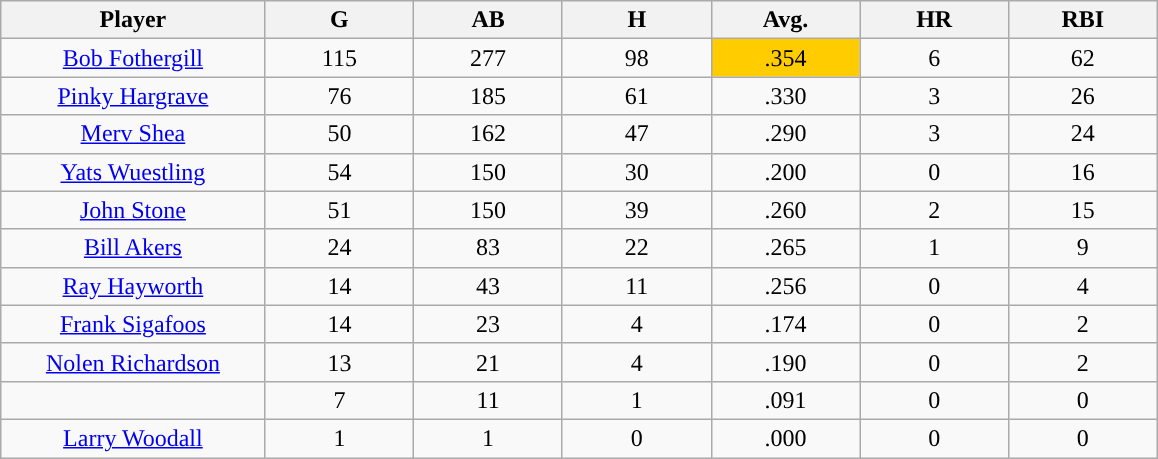<table class="wikitable sortable">
<tr>
<th bgcolor="#DDDDFF" width="16%">Player</th>
<th bgcolor="#DDDDFF" width="9%">G</th>
<th bgcolor="#DDDDFF" width="9%">AB</th>
<th bgcolor="#DDDDFF" width="9%">H</th>
<th bgcolor="#DDDDFF" width="9%">Avg.</th>
<th bgcolor="#DDDDFF" width="9%">HR</th>
<th bgcolor="#DDDDFF" width="9%">RBI</th>
</tr>
<tr align="center">
<td><a href='#'>Bob Fothergill</a></td>
<td>115</td>
<td>277</td>
<td>98</td>
<td style="background:#fc0;">.354</td>
<td>6</td>
<td>62</td>
</tr>
<tr align=center>
<td><a href='#'>Pinky Hargrave</a></td>
<td>76</td>
<td>185</td>
<td>61</td>
<td>.330</td>
<td>3</td>
<td>26</td>
</tr>
<tr align=center>
<td><a href='#'>Merv Shea</a></td>
<td>50</td>
<td>162</td>
<td>47</td>
<td>.290</td>
<td>3</td>
<td>24</td>
</tr>
<tr align=center>
<td><a href='#'>Yats Wuestling</a></td>
<td>54</td>
<td>150</td>
<td>30</td>
<td>.200</td>
<td>0</td>
<td>16</td>
</tr>
<tr align=center>
<td><a href='#'>John Stone</a></td>
<td>51</td>
<td>150</td>
<td>39</td>
<td>.260</td>
<td>2</td>
<td>15</td>
</tr>
<tr align=center>
<td><a href='#'>Bill Akers</a></td>
<td>24</td>
<td>83</td>
<td>22</td>
<td>.265</td>
<td>1</td>
<td>9</td>
</tr>
<tr align=center>
<td><a href='#'>Ray Hayworth</a></td>
<td>14</td>
<td>43</td>
<td>11</td>
<td>.256</td>
<td>0</td>
<td>4</td>
</tr>
<tr align=center>
<td><a href='#'>Frank Sigafoos</a></td>
<td>14</td>
<td>23</td>
<td>4</td>
<td>.174</td>
<td>0</td>
<td>2</td>
</tr>
<tr align=center>
<td><a href='#'>Nolen Richardson</a></td>
<td>13</td>
<td>21</td>
<td>4</td>
<td>.190</td>
<td>0</td>
<td>2</td>
</tr>
<tr align=center>
<td></td>
<td>7</td>
<td>11</td>
<td>1</td>
<td>.091</td>
<td>0</td>
<td>0</td>
</tr>
<tr align="center">
<td><a href='#'>Larry Woodall</a></td>
<td>1</td>
<td>1</td>
<td>0</td>
<td>.000</td>
<td>0</td>
<td>0</td>
</tr>
</table>
